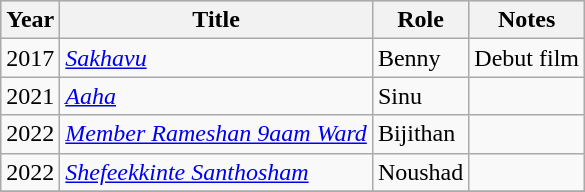<table class="wikitable sortable">
<tr style="background:#ccc; text-align:center;">
<th>Year</th>
<th>Title</th>
<th>Role</th>
<th>Notes</th>
</tr>
<tr>
<td>2017</td>
<td><a href='#'><em>Sakhavu</em></a></td>
<td>Benny</td>
<td>Debut film </td>
</tr>
<tr>
<td>2021</td>
<td><em><a href='#'>Aaha</a></em></td>
<td>Sinu</td>
<td></td>
</tr>
<tr>
<td>2022</td>
<td><em><a href='#'>Member Rameshan 9aam Ward</a></em></td>
<td>Bijithan</td>
<td></td>
</tr>
<tr>
<td>2022</td>
<td><em><a href='#'>Shefeekkinte Santhosham</a></em></td>
<td>Noushad</td>
<td></td>
</tr>
<tr>
</tr>
</table>
